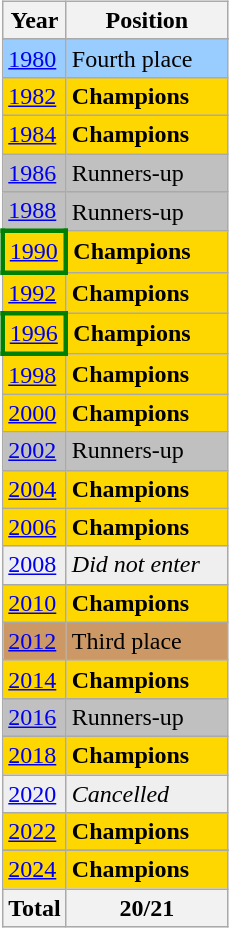<table>
<tr>
<td valign="top" width=0%><br><table class="wikitable">
<tr>
<th>Year</th>
<th width="100">Position</th>
</tr>
<tr>
</tr>
<tr bgcolor=9acdff>
<td> <a href='#'>1980</a></td>
<td>Fourth place</td>
</tr>
<tr bgcolor=gold>
<td> <a href='#'>1982</a></td>
<td><strong>Champions</strong></td>
</tr>
<tr bgcolor=gold>
<td> <a href='#'>1984</a></td>
<td><strong>Champions</strong></td>
</tr>
<tr bgcolor=silver>
<td> <a href='#'>1986</a></td>
<td>Runners-up</td>
</tr>
<tr bgcolor=silver>
<td> <a href='#'>1988</a></td>
<td>Runners-up</td>
</tr>
<tr bgcolor=gold>
<td style="border: 3px solid green"> <a href='#'>1990</a></td>
<td><strong>Champions</strong></td>
</tr>
<tr bgcolor=gold>
<td> <a href='#'>1992</a></td>
<td><strong>Champions</strong></td>
</tr>
<tr bgcolor=gold>
<td style="border: 3px solid green"> <a href='#'>1996</a></td>
<td><strong>Champions</strong></td>
</tr>
<tr bgcolor=gold>
<td> <a href='#'>1998</a></td>
<td><strong>Champions</strong></td>
</tr>
<tr bgcolor=gold>
<td> <a href='#'>2000</a></td>
<td><strong>Champions</strong></td>
</tr>
<tr bgcolor=silver>
<td> <a href='#'>2002</a></td>
<td>Runners-up</td>
</tr>
<tr bgcolor=gold>
<td> <a href='#'>2004</a></td>
<td><strong>Champions</strong></td>
</tr>
<tr bgcolor=gold>
<td> <a href='#'>2006</a></td>
<td><strong>Champions</strong></td>
</tr>
<tr bgcolor="efefef">
<td> <a href='#'>2008</a></td>
<td colspan=1><em>Did not enter</em></td>
</tr>
<tr bgcolor=gold>
<td> <a href='#'>2010</a></td>
<td><strong>Champions</strong></td>
</tr>
<tr bgcolor=cc9966>
<td> <a href='#'>2012</a></td>
<td>Third place</td>
</tr>
<tr bgcolor=gold>
<td> <a href='#'>2014</a></td>
<td><strong>Champions</strong></td>
</tr>
<tr bgcolor=silver>
<td> <a href='#'>2016</a></td>
<td>Runners-up</td>
</tr>
<tr bgcolor=gold>
<td> <a href='#'>2018</a></td>
<td><strong>Champions</strong></td>
</tr>
<tr bgcolor="efefef">
<td> <a href='#'>2020</a></td>
<td colspan=1><em>Cancelled</em></td>
</tr>
<tr bgcolor=gold>
<td> <a href='#'>2022</a></td>
<td><strong>Champions</strong></td>
</tr>
<tr>
</tr>
<tr bgcolor=gold>
<td> <a href='#'>2024</a></td>
<td><strong>Champions</strong></td>
</tr>
<tr>
<th align="center">Total</th>
<th align="center">20/21</th>
</tr>
</table>
</td>
</tr>
</table>
